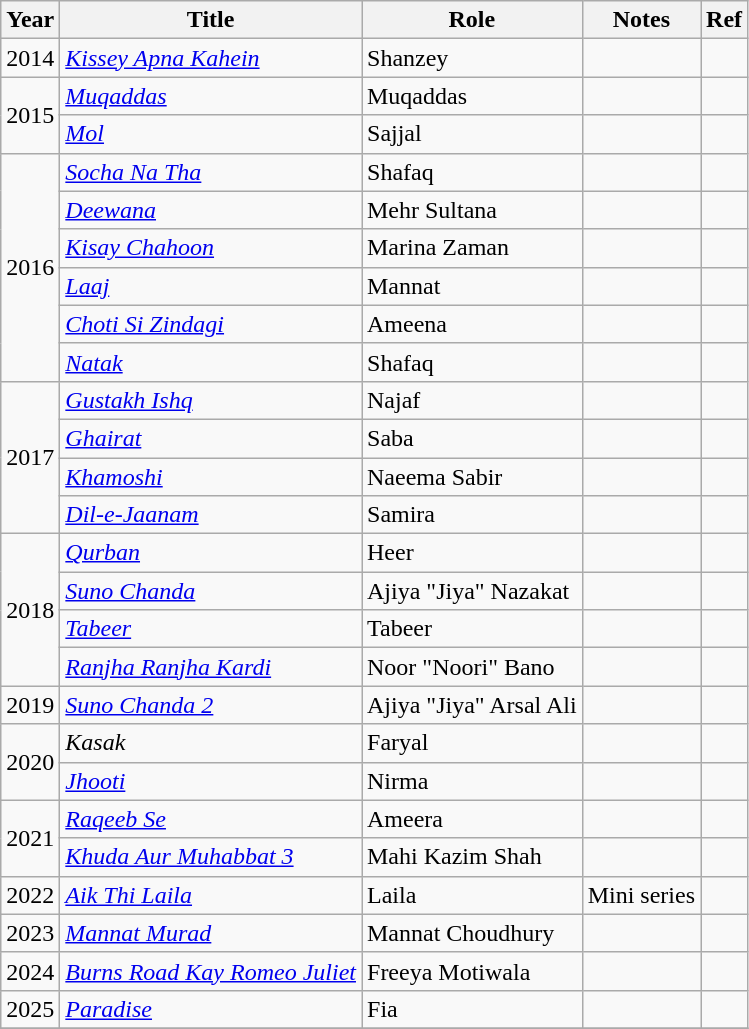<table class="wikitable sortable plainrowheaders">
<tr style="text-align:center;">
<th scope="col">Year</th>
<th scope="col">Title</th>
<th scope="col">Role</th>
<th class="unsortable" scope="col">Notes</th>
<th class="unsortable" scope="col">Ref</th>
</tr>
<tr>
<td>2014</td>
<td scope=row><em><a href='#'>Kissey Apna Kahein</a></em></td>
<td>Shanzey</td>
<td></td>
<td></td>
</tr>
<tr>
<td rowspan="2">2015</td>
<td scope=row><a href='#'><em>Muqaddas</em></a></td>
<td>Muqaddas</td>
<td></td>
<td></td>
</tr>
<tr>
<td scope=row><a href='#'><em>Mol</em></a></td>
<td>Sajjal</td>
<td></td>
<td></td>
</tr>
<tr>
<td rowspan="6">2016</td>
<td scope=row><em><a href='#'>Socha Na Tha</a></em></td>
<td>Shafaq</td>
<td></td>
<td></td>
</tr>
<tr>
<td scope=row><em><a href='#'>Deewana</a></em></td>
<td>Mehr Sultana</td>
<td></td>
<td></td>
</tr>
<tr>
<td scope=row><em><a href='#'>Kisay Chahoon</a></em></td>
<td>Marina Zaman</td>
<td></td>
<td></td>
</tr>
<tr>
<td scope=row><em><a href='#'>Laaj</a></em></td>
<td>Mannat</td>
<td></td>
<td></td>
</tr>
<tr>
<td scope=row><em><a href='#'>Choti Si Zindagi</a></em></td>
<td>Ameena</td>
<td></td>
<td></td>
</tr>
<tr>
<td scope=row><em><a href='#'>Natak</a></em></td>
<td>Shafaq</td>
<td></td>
<td></td>
</tr>
<tr>
<td rowspan="4">2017</td>
<td scope=row><em><a href='#'>Gustakh Ishq</a></em></td>
<td>Najaf</td>
<td></td>
<td></td>
</tr>
<tr>
<td scope=row><em><a href='#'>Ghairat</a></em></td>
<td>Saba</td>
<td></td>
<td></td>
</tr>
<tr>
<td scope=row><a href='#'><em>Khamoshi</em></a></td>
<td>Naeema Sabir</td>
<td></td>
<td></td>
</tr>
<tr>
<td scope=row><em><a href='#'>Dil-e-Jaanam</a></em></td>
<td>Samira</td>
<td></td>
<td></td>
</tr>
<tr>
<td rowspan="4">2018</td>
<td scope=row><em><a href='#'>Qurban</a></em></td>
<td>Heer</td>
<td></td>
<td></td>
</tr>
<tr>
<td scope=row><em><a href='#'>Suno Chanda</a></em></td>
<td>Ajiya "Jiya" Nazakat</td>
<td></td>
<td></td>
</tr>
<tr>
<td scope=row><em><a href='#'>Tabeer</a></em></td>
<td>Tabeer</td>
<td></td>
<td></td>
</tr>
<tr>
<td scope=row><em><a href='#'>Ranjha Ranjha Kardi</a></em></td>
<td>Noor "Noori" Bano</td>
<td></td>
<td></td>
</tr>
<tr>
<td>2019</td>
<td scope="row"><em><a href='#'>Suno Chanda 2</a></em></td>
<td>Ajiya "Jiya" Arsal Ali</td>
<td></td>
<td></td>
</tr>
<tr>
<td rowspan="2">2020</td>
<td scope="row"><em>Kasak</em></td>
<td>Faryal</td>
<td></td>
<td></td>
</tr>
<tr>
<td scope="row"><em><a href='#'>Jhooti</a></em></td>
<td>Nirma</td>
<td></td>
<td></td>
</tr>
<tr>
<td rowspan="2">2021</td>
<td scope="row"><em><a href='#'>Raqeeb Se</a></em></td>
<td>Ameera</td>
<td></td>
<td></td>
</tr>
<tr>
<td scope="row"><em><a href='#'>Khuda Aur Muhabbat 3</a></em></td>
<td>Mahi Kazim Shah</td>
<td></td>
<td></td>
</tr>
<tr>
<td>2022</td>
<td scope="row"><em><a href='#'>Aik Thi Laila</a></em></td>
<td>Laila</td>
<td>Mini series</td>
<td></td>
</tr>
<tr>
<td>2023</td>
<td scope="row"><em><a href='#'>Mannat Murad</a></em></td>
<td>Mannat Choudhury</td>
<td></td>
<td></td>
</tr>
<tr>
<td>2024</td>
<td scope="row"><em><a href='#'>Burns Road Kay Romeo Juliet</a></em></td>
<td>Freeya Motiwala</td>
<td></td>
<td></td>
</tr>
<tr>
<td>2025</td>
<td><em><a href='#'>Paradise</a></em></td>
<td>Fia</td>
<td></td>
<td></td>
</tr>
<tr>
</tr>
</table>
